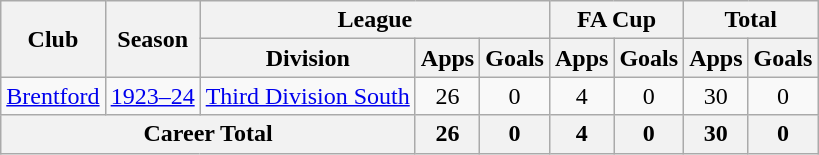<table class="wikitable" style="text-align: center;">
<tr>
<th rowspan="2">Club</th>
<th rowspan="2">Season</th>
<th colspan="3">League</th>
<th colspan="2">FA Cup</th>
<th colspan="2">Total</th>
</tr>
<tr>
<th>Division</th>
<th>Apps</th>
<th>Goals</th>
<th>Apps</th>
<th>Goals</th>
<th>Apps</th>
<th>Goals</th>
</tr>
<tr>
<td><a href='#'>Brentford</a></td>
<td><a href='#'>1923–24</a></td>
<td><a href='#'>Third Division South</a></td>
<td>26</td>
<td>0</td>
<td>4</td>
<td>0</td>
<td>30</td>
<td>0</td>
</tr>
<tr>
<th colspan="3">Career Total</th>
<th>26</th>
<th>0</th>
<th>4</th>
<th>0</th>
<th>30</th>
<th>0</th>
</tr>
</table>
